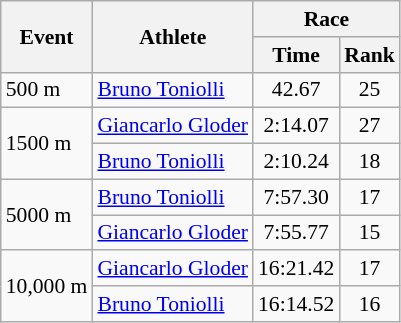<table class="wikitable" border="1" style="font-size:90%">
<tr>
<th rowspan=2>Event</th>
<th rowspan=2>Athlete</th>
<th colspan=2>Race</th>
</tr>
<tr>
<th>Time</th>
<th>Rank</th>
</tr>
<tr>
<td>500 m</td>
<td><a href='#'>Bruno Toniolli</a></td>
<td align=center>42.67</td>
<td align=center>25</td>
</tr>
<tr>
<td rowspan=2>1500 m</td>
<td><a href='#'>Giancarlo Gloder</a></td>
<td align=center>2:14.07</td>
<td align=center>27</td>
</tr>
<tr>
<td><a href='#'>Bruno Toniolli</a></td>
<td align=center>2:10.24</td>
<td align=center>18</td>
</tr>
<tr>
<td rowspan=2>5000 m</td>
<td><a href='#'>Bruno Toniolli</a></td>
<td align=center>7:57.30</td>
<td align=center>17</td>
</tr>
<tr>
<td><a href='#'>Giancarlo Gloder</a></td>
<td align=center>7:55.77</td>
<td align=center>15</td>
</tr>
<tr>
<td rowspan=2>10,000 m</td>
<td><a href='#'>Giancarlo Gloder</a></td>
<td align=center>16:21.42</td>
<td align=center>17</td>
</tr>
<tr>
<td><a href='#'>Bruno Toniolli</a></td>
<td align=center>16:14.52</td>
<td align=center>16</td>
</tr>
</table>
